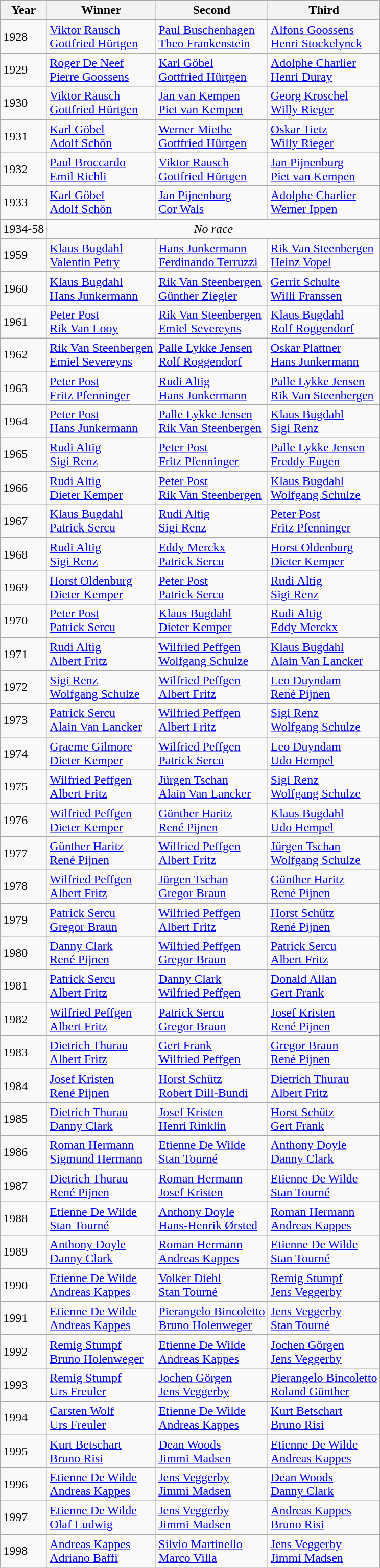<table class="wikitable">
<tr style="background:#efefef;">
<th>Year</th>
<th>Winner</th>
<th>Second</th>
<th>Third</th>
</tr>
<tr>
<td>1928</td>
<td> <a href='#'>Viktor Rausch</a> <br> <a href='#'>Gottfried Hürtgen</a></td>
<td> <a href='#'>Paul Buschenhagen</a> <br> <a href='#'>Theo Frankenstein</a></td>
<td> <a href='#'>Alfons Goossens</a> <br>  <a href='#'>Henri Stockelynck</a></td>
</tr>
<tr>
<td>1929</td>
<td> <a href='#'>Roger De Neef</a> <br> <a href='#'>Pierre Goossens</a></td>
<td> <a href='#'>Karl Göbel</a> <br> <a href='#'>Gottfried Hürtgen</a></td>
<td> <a href='#'>Adolphe Charlier</a> <br>  <a href='#'>Henri Duray</a></td>
</tr>
<tr>
<td>1930</td>
<td> <a href='#'>Viktor Rausch</a> <br> <a href='#'>Gottfried Hürtgen</a></td>
<td> <a href='#'>Jan van Kempen</a> <br> <a href='#'>Piet van Kempen</a></td>
<td> <a href='#'>Georg Kroschel</a> <br> <a href='#'>Willy Rieger</a></td>
</tr>
<tr>
<td>1931</td>
<td> <a href='#'>Karl Göbel</a> <br> <a href='#'>Adolf Schön</a></td>
<td> <a href='#'>Werner Miethe</a> <br> <a href='#'>Gottfried Hürtgen</a></td>
<td> <a href='#'>Oskar Tietz</a> <br> <a href='#'>Willy Rieger</a></td>
</tr>
<tr>
<td>1932</td>
<td> <a href='#'>Paul Broccardo</a> <br> <a href='#'>Emil Richli</a></td>
<td> <a href='#'>Viktor Rausch</a> <br> <a href='#'>Gottfried Hürtgen</a></td>
<td> <a href='#'>Jan Pijnenburg</a> <br> <a href='#'>Piet van Kempen</a></td>
</tr>
<tr>
<td>1933</td>
<td> <a href='#'>Karl Göbel</a> <br> <a href='#'>Adolf Schön</a></td>
<td> <a href='#'>Jan Pijnenburg</a> <br> <a href='#'>Cor Wals</a></td>
<td> <a href='#'>Adolphe Charlier</a> <br>  <a href='#'>Werner Ippen</a></td>
</tr>
<tr>
<td>1934-58</td>
<td colspan=3 align=center><em>No race</em></td>
</tr>
<tr>
<td>1959</td>
<td> <a href='#'>Klaus Bugdahl</a> <br> <a href='#'>Valentin Petry</a></td>
<td> <a href='#'>Hans Junkermann</a> <br> <a href='#'>Ferdinando Terruzzi</a></td>
<td> <a href='#'>Rik Van Steenbergen</a> <br> <a href='#'>Heinz Vopel</a></td>
</tr>
<tr>
<td>1960</td>
<td> <a href='#'>Klaus Bugdahl</a> <br> <a href='#'>Hans Junkermann</a></td>
<td> <a href='#'>Rik Van Steenbergen</a> <br> <a href='#'>Günther Ziegler</a></td>
<td> <a href='#'>Gerrit Schulte</a> <br> <a href='#'>Willi Franssen</a></td>
</tr>
<tr>
<td>1961</td>
<td> <a href='#'>Peter Post</a> <br> <a href='#'>Rik Van Looy</a></td>
<td> <a href='#'>Rik Van Steenbergen</a> <br> <a href='#'>Emiel Severeyns</a></td>
<td> <a href='#'>Klaus Bugdahl</a> <br> <a href='#'>Rolf Roggendorf</a></td>
</tr>
<tr>
<td>1962</td>
<td> <a href='#'>Rik Van Steenbergen</a> <br> <a href='#'>Emiel Severeyns</a></td>
<td> <a href='#'>Palle Lykke Jensen</a> <br> <a href='#'>Rolf Roggendorf</a></td>
<td> <a href='#'>Oskar Plattner</a> <br> <a href='#'>Hans Junkermann</a></td>
</tr>
<tr>
<td>1963</td>
<td> <a href='#'>Peter Post</a> <br> <a href='#'>Fritz Pfenninger</a></td>
<td> <a href='#'>Rudi Altig</a> <br> <a href='#'>Hans Junkermann</a></td>
<td> <a href='#'>Palle Lykke Jensen</a> <br> <a href='#'>Rik Van Steenbergen</a></td>
</tr>
<tr>
<td>1964</td>
<td> <a href='#'>Peter Post</a> <br> <a href='#'>Hans Junkermann</a></td>
<td> <a href='#'>Palle Lykke Jensen</a> <br> <a href='#'>Rik Van Steenbergen</a></td>
<td> <a href='#'>Klaus Bugdahl</a> <br> <a href='#'>Sigi Renz</a></td>
</tr>
<tr>
<td>1965</td>
<td> <a href='#'>Rudi Altig</a> <br> <a href='#'>Sigi Renz</a></td>
<td> <a href='#'>Peter Post</a> <br> <a href='#'>Fritz Pfenninger</a></td>
<td> <a href='#'>Palle Lykke Jensen</a> <br> <a href='#'>Freddy Eugen</a></td>
</tr>
<tr>
<td>1966</td>
<td> <a href='#'>Rudi Altig</a> <br> <a href='#'>Dieter Kemper</a></td>
<td> <a href='#'>Peter Post</a> <br> <a href='#'>Rik Van Steenbergen</a></td>
<td> <a href='#'>Klaus Bugdahl</a> <br> <a href='#'>Wolfgang Schulze</a></td>
</tr>
<tr>
<td>1967</td>
<td> <a href='#'>Klaus Bugdahl</a> <br> <a href='#'>Patrick Sercu</a></td>
<td> <a href='#'>Rudi Altig</a> <br> <a href='#'>Sigi Renz</a></td>
<td> <a href='#'>Peter Post</a> <br> <a href='#'>Fritz Pfenninger</a></td>
</tr>
<tr>
<td>1968</td>
<td> <a href='#'>Rudi Altig</a> <br> <a href='#'>Sigi Renz</a></td>
<td> <a href='#'>Eddy Merckx</a> <br> <a href='#'>Patrick Sercu</a></td>
<td> <a href='#'>Horst Oldenburg</a> <br> <a href='#'>Dieter Kemper</a></td>
</tr>
<tr>
<td>1969</td>
<td> <a href='#'>Horst Oldenburg</a> <br> <a href='#'>Dieter Kemper</a></td>
<td> <a href='#'>Peter Post</a> <br> <a href='#'>Patrick Sercu</a></td>
<td> <a href='#'>Rudi Altig</a> <br> <a href='#'>Sigi Renz</a></td>
</tr>
<tr>
<td>1970</td>
<td> <a href='#'>Peter Post</a> <br> <a href='#'>Patrick Sercu</a></td>
<td> <a href='#'>Klaus Bugdahl</a> <br> <a href='#'>Dieter Kemper</a></td>
<td> <a href='#'>Rudi Altig</a> <br> <a href='#'>Eddy Merckx</a></td>
</tr>
<tr>
<td>1971</td>
<td> <a href='#'>Rudi Altig</a> <br> <a href='#'>Albert Fritz</a></td>
<td> <a href='#'>Wilfried Peffgen</a> <br> <a href='#'>Wolfgang Schulze</a></td>
<td> <a href='#'>Klaus Bugdahl</a> <br> <a href='#'>Alain Van Lancker</a></td>
</tr>
<tr>
<td>1972</td>
<td> <a href='#'>Sigi Renz</a> <br> <a href='#'>Wolfgang Schulze</a></td>
<td> <a href='#'>Wilfried Peffgen</a> <br> <a href='#'>Albert Fritz</a></td>
<td> <a href='#'>Leo Duyndam</a> <br> <a href='#'>René Pijnen</a></td>
</tr>
<tr>
<td>1973</td>
<td> <a href='#'>Patrick Sercu</a> <br> <a href='#'>Alain Van Lancker</a></td>
<td> <a href='#'>Wilfried Peffgen</a> <br> <a href='#'>Albert Fritz</a></td>
<td> <a href='#'>Sigi Renz</a> <br> <a href='#'>Wolfgang Schulze</a></td>
</tr>
<tr>
<td>1974</td>
<td> <a href='#'>Graeme Gilmore</a> <br> <a href='#'>Dieter Kemper</a></td>
<td> <a href='#'>Wilfried Peffgen</a> <br> <a href='#'>Patrick Sercu</a></td>
<td> <a href='#'>Leo Duyndam</a> <br> <a href='#'>Udo Hempel</a></td>
</tr>
<tr>
<td>1975</td>
<td> <a href='#'>Wilfried Peffgen</a> <br> <a href='#'>Albert Fritz</a></td>
<td> <a href='#'>Jürgen Tschan</a> <br> <a href='#'>Alain Van Lancker</a></td>
<td> <a href='#'>Sigi Renz</a> <br> <a href='#'>Wolfgang Schulze</a></td>
</tr>
<tr>
<td>1976</td>
<td> <a href='#'>Wilfried Peffgen</a> <br> <a href='#'>Dieter Kemper</a></td>
<td> <a href='#'>Günther Haritz</a> <br> <a href='#'>René Pijnen</a></td>
<td> <a href='#'>Klaus Bugdahl</a> <br> <a href='#'>Udo Hempel</a></td>
</tr>
<tr>
<td>1977</td>
<td> <a href='#'>Günther Haritz</a> <br> <a href='#'>René Pijnen</a></td>
<td> <a href='#'>Wilfried Peffgen</a> <br> <a href='#'>Albert Fritz</a></td>
<td> <a href='#'>Jürgen Tschan</a> <br> <a href='#'>Wolfgang Schulze</a></td>
</tr>
<tr>
<td>1978</td>
<td> <a href='#'>Wilfried Peffgen</a> <br> <a href='#'>Albert Fritz</a></td>
<td> <a href='#'>Jürgen Tschan</a> <br> <a href='#'>Gregor Braun</a></td>
<td> <a href='#'>Günther Haritz</a> <br> <a href='#'>René Pijnen</a></td>
</tr>
<tr>
<td>1979</td>
<td> <a href='#'>Patrick Sercu</a> <br> <a href='#'>Gregor Braun</a></td>
<td> <a href='#'>Wilfried Peffgen</a> <br> <a href='#'>Albert Fritz</a></td>
<td> <a href='#'>Horst Schütz</a> <br> <a href='#'>René Pijnen</a></td>
</tr>
<tr>
<td>1980</td>
<td> <a href='#'>Danny Clark</a> <br> <a href='#'>René Pijnen</a></td>
<td> <a href='#'>Wilfried Peffgen</a> <br> <a href='#'>Gregor Braun</a></td>
<td> <a href='#'>Patrick Sercu</a> <br> <a href='#'>Albert Fritz</a></td>
</tr>
<tr>
<td>1981</td>
<td> <a href='#'>Patrick Sercu</a> <br> <a href='#'>Albert Fritz</a></td>
<td> <a href='#'>Danny Clark</a> <br> <a href='#'>Wilfried Peffgen</a></td>
<td> <a href='#'>Donald Allan</a> <br> <a href='#'>Gert Frank</a></td>
</tr>
<tr>
<td>1982</td>
<td> <a href='#'>Wilfried Peffgen</a> <br> <a href='#'>Albert Fritz</a></td>
<td> <a href='#'>Patrick Sercu</a> <br> <a href='#'>Gregor Braun</a></td>
<td> <a href='#'>Josef Kristen</a> <br> <a href='#'>René Pijnen</a></td>
</tr>
<tr>
<td>1983</td>
<td> <a href='#'>Dietrich Thurau</a> <br> <a href='#'>Albert Fritz</a></td>
<td> <a href='#'>Gert Frank</a> <br> <a href='#'>Wilfried Peffgen</a></td>
<td> <a href='#'>Gregor Braun</a> <br> <a href='#'>René Pijnen</a></td>
</tr>
<tr>
<td>1984</td>
<td> <a href='#'>Josef Kristen</a> <br> <a href='#'>René Pijnen</a></td>
<td> <a href='#'>Horst Schütz</a> <br> <a href='#'>Robert Dill-Bundi</a></td>
<td> <a href='#'>Dietrich Thurau</a> <br> <a href='#'>Albert Fritz</a></td>
</tr>
<tr>
<td>1985</td>
<td> <a href='#'>Dietrich Thurau</a> <br> <a href='#'>Danny Clark</a></td>
<td> <a href='#'>Josef Kristen</a> <br> <a href='#'>Henri Rinklin</a></td>
<td> <a href='#'>Horst Schütz</a> <br> <a href='#'>Gert Frank</a></td>
</tr>
<tr>
<td>1986</td>
<td> <a href='#'>Roman Hermann</a> <br> <a href='#'>Sigmund Hermann</a></td>
<td> <a href='#'>Etienne De Wilde</a> <br> <a href='#'>Stan Tourné</a></td>
<td> <a href='#'>Anthony Doyle</a> <br> <a href='#'>Danny Clark</a></td>
</tr>
<tr>
<td>1987</td>
<td> <a href='#'>Dietrich Thurau</a> <br> <a href='#'>René Pijnen</a></td>
<td> <a href='#'>Roman Hermann</a> <br> <a href='#'>Josef Kristen</a></td>
<td> <a href='#'>Etienne De Wilde</a> <br> <a href='#'>Stan Tourné</a></td>
</tr>
<tr>
<td>1988</td>
<td> <a href='#'>Etienne De Wilde</a> <br> <a href='#'>Stan Tourné</a></td>
<td> <a href='#'>Anthony Doyle</a> <br> <a href='#'>Hans-Henrik Ørsted</a></td>
<td> <a href='#'>Roman Hermann</a> <br> <a href='#'>Andreas Kappes</a></td>
</tr>
<tr>
<td>1989</td>
<td> <a href='#'>Anthony Doyle</a> <br> <a href='#'>Danny Clark</a></td>
<td> <a href='#'>Roman Hermann</a> <br> <a href='#'>Andreas Kappes</a></td>
<td> <a href='#'>Etienne De Wilde</a> <br> <a href='#'>Stan Tourné</a></td>
</tr>
<tr>
<td>1990</td>
<td> <a href='#'>Etienne De Wilde</a> <br> <a href='#'>Andreas Kappes</a></td>
<td> <a href='#'>Volker Diehl</a> <br> <a href='#'>Stan Tourné</a></td>
<td> <a href='#'>Remig Stumpf</a> <br> <a href='#'>Jens Veggerby</a></td>
</tr>
<tr>
<td>1991</td>
<td> <a href='#'>Etienne De Wilde</a> <br> <a href='#'>Andreas Kappes</a></td>
<td> <a href='#'>Pierangelo Bincoletto</a> <br> <a href='#'>Bruno Holenweger</a></td>
<td> <a href='#'>Jens Veggerby</a> <br> <a href='#'>Stan Tourné</a></td>
</tr>
<tr>
<td>1992</td>
<td> <a href='#'>Remig Stumpf</a> <br> <a href='#'>Bruno Holenweger</a></td>
<td> <a href='#'>Etienne De Wilde</a> <br> <a href='#'>Andreas Kappes</a></td>
<td> <a href='#'>Jochen Görgen</a> <br> <a href='#'>Jens Veggerby</a></td>
</tr>
<tr>
<td>1993</td>
<td> <a href='#'>Remig Stumpf</a> <br> <a href='#'>Urs Freuler</a></td>
<td> <a href='#'>Jochen Görgen</a> <br> <a href='#'>Jens Veggerby</a></td>
<td> <a href='#'>Pierangelo Bincoletto</a> <br> <a href='#'>Roland Günther</a></td>
</tr>
<tr>
<td>1994</td>
<td> <a href='#'>Carsten Wolf</a> <br> <a href='#'>Urs Freuler</a></td>
<td> <a href='#'>Etienne De Wilde</a> <br> <a href='#'>Andreas Kappes</a></td>
<td> <a href='#'>Kurt Betschart</a> <br> <a href='#'>Bruno Risi</a></td>
</tr>
<tr>
<td>1995</td>
<td> <a href='#'>Kurt Betschart</a> <br> <a href='#'>Bruno Risi</a></td>
<td> <a href='#'>Dean Woods</a> <br> <a href='#'>Jimmi Madsen</a></td>
<td> <a href='#'>Etienne De Wilde</a> <br> <a href='#'>Andreas Kappes</a></td>
</tr>
<tr>
<td>1996</td>
<td> <a href='#'>Etienne De Wilde</a> <br> <a href='#'>Andreas Kappes</a></td>
<td> <a href='#'>Jens Veggerby</a> <br> <a href='#'>Jimmi Madsen</a></td>
<td> <a href='#'>Dean Woods</a> <br> <a href='#'>Danny Clark</a></td>
</tr>
<tr>
<td>1997</td>
<td> <a href='#'>Etienne De Wilde</a> <br> <a href='#'>Olaf Ludwig</a></td>
<td> <a href='#'>Jens Veggerby</a> <br> <a href='#'>Jimmi Madsen</a></td>
<td> <a href='#'>Andreas Kappes</a> <br> <a href='#'>Bruno Risi</a></td>
</tr>
<tr>
<td>1998</td>
<td> <a href='#'>Andreas Kappes</a> <br> <a href='#'>Adriano Baffi</a></td>
<td> <a href='#'>Silvio Martinello</a> <br> <a href='#'>Marco Villa</a></td>
<td> <a href='#'>Jens Veggerby</a> <br> <a href='#'>Jimmi Madsen</a></td>
</tr>
</table>
